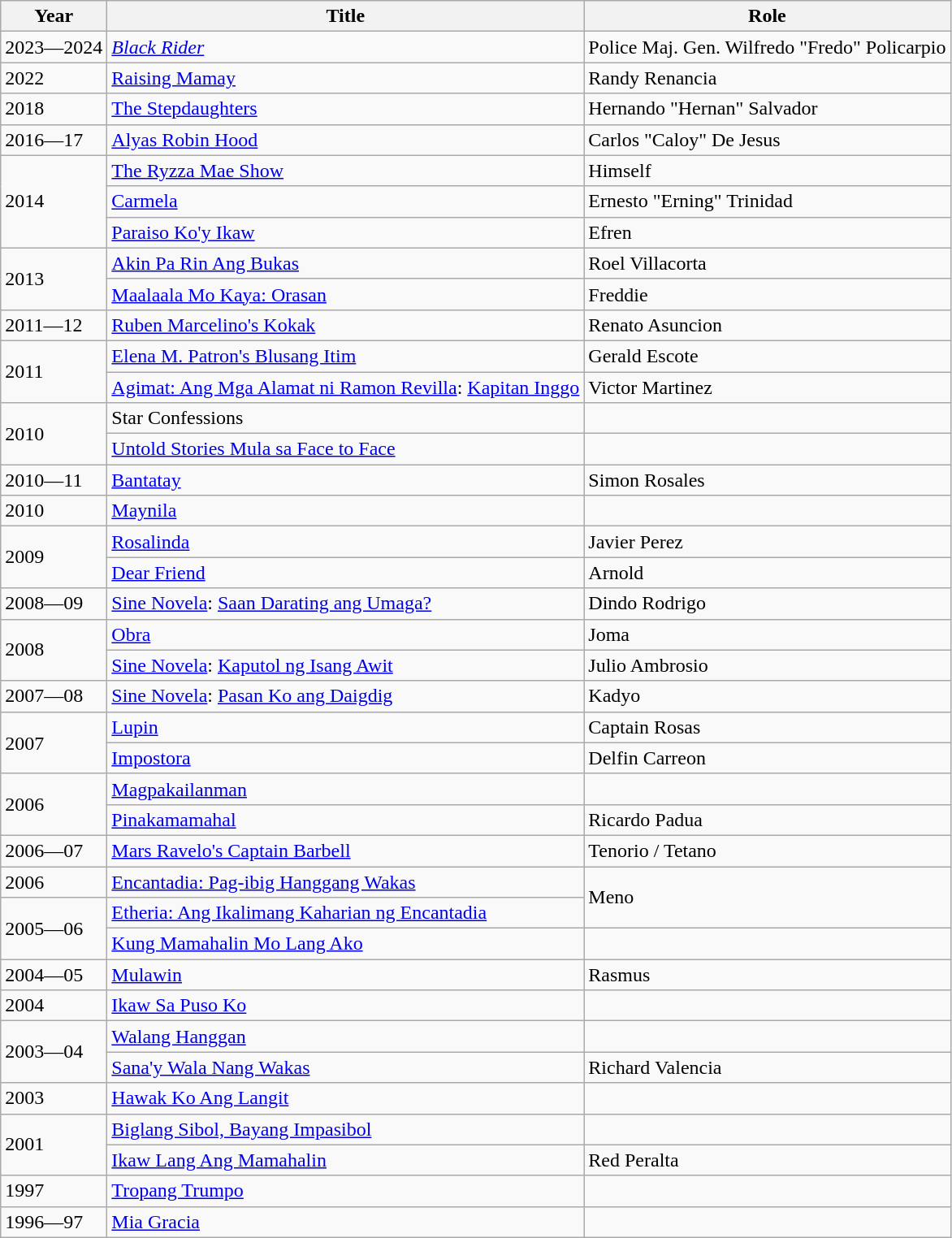<table class="wikitable">
<tr>
<th>Year</th>
<th>Title</th>
<th>Role</th>
</tr>
<tr>
<td>2023—2024</td>
<td><em><a href='#'>Black Rider</a></td>
<td>Police Maj. Gen. Wilfredo "Fredo" Policarpio</td>
</tr>
<tr>
<td>2022</td>
<td></em><a href='#'>Raising Mamay</a><em></td>
<td>Randy Renancia</td>
</tr>
<tr>
<td>2018</td>
<td></em><a href='#'>The Stepdaughters</a><em></td>
<td>Hernando "Hernan" Salvador</td>
</tr>
<tr>
<td>2016—17</td>
<td></em><a href='#'>Alyas Robin Hood</a><em></td>
<td>Carlos "Caloy" De Jesus</td>
</tr>
<tr>
<td rowspan="3">2014</td>
<td></em><a href='#'>The Ryzza Mae Show</a><em></td>
<td>Himself</td>
</tr>
<tr>
<td></em><a href='#'>Carmela</a><em></td>
<td>Ernesto "Erning" Trinidad</td>
</tr>
<tr>
<td></em><a href='#'>Paraiso Ko'y Ikaw</a><em></td>
<td>Efren</td>
</tr>
<tr>
<td rowspan="2">2013</td>
<td></em><a href='#'>Akin Pa Rin Ang Bukas</a><em></td>
<td>Roel Villacorta</td>
</tr>
<tr>
<td></em><a href='#'>Maalaala Mo Kaya: Orasan</a><em></td>
<td>Freddie</td>
</tr>
<tr>
<td>2011—12</td>
<td></em><a href='#'>Ruben Marcelino's Kokak</a><em></td>
<td>Renato Asuncion</td>
</tr>
<tr>
<td rowspan="2">2011</td>
<td></em><a href='#'>Elena M. Patron's Blusang Itim</a><em></td>
<td>Gerald Escote</td>
</tr>
<tr>
<td></em><a href='#'>Agimat: Ang Mga Alamat ni Ramon Revilla</a>: <a href='#'>Kapitan Inggo</a><em></td>
<td>Victor Martinez</td>
</tr>
<tr>
<td rowspan="2">2010</td>
<td></em>Star Confessions<em></td>
<td></td>
</tr>
<tr>
<td></em><a href='#'>Untold Stories Mula sa Face to Face</a><em></td>
<td></td>
</tr>
<tr>
<td>2010—11</td>
<td></em><a href='#'>Bantatay</a><em></td>
<td>Simon Rosales</td>
</tr>
<tr>
<td>2010</td>
<td></em><a href='#'>Maynila</a><em></td>
<td></td>
</tr>
<tr>
<td rowspan="2">2009</td>
<td></em><a href='#'>Rosalinda</a><em></td>
<td>Javier Perez</td>
</tr>
<tr>
<td></em><a href='#'>Dear Friend</a><em></td>
<td>Arnold</td>
</tr>
<tr>
<td>2008—09</td>
<td></em><a href='#'>Sine Novela</a>: <a href='#'>Saan Darating ang Umaga?</a><em></td>
<td>Dindo Rodrigo</td>
</tr>
<tr>
<td rowspan="2">2008</td>
<td></em><a href='#'>Obra</a><em></td>
<td>Joma</td>
</tr>
<tr>
<td></em><a href='#'>Sine Novela</a>: <a href='#'>Kaputol ng Isang Awit</a><em></td>
<td>Julio Ambrosio</td>
</tr>
<tr>
<td>2007—08</td>
<td></em><a href='#'>Sine Novela</a>: <a href='#'>Pasan Ko ang Daigdig</a><em></td>
<td>Kadyo</td>
</tr>
<tr>
<td rowspan="2">2007</td>
<td></em><a href='#'>Lupin</a><em></td>
<td>Captain Rosas</td>
</tr>
<tr>
<td></em><a href='#'>Impostora</a><em></td>
<td>Delfin Carreon</td>
</tr>
<tr>
<td rowspan="2">2006</td>
<td></em><a href='#'>Magpakailanman</a><em></td>
<td></td>
</tr>
<tr>
<td></em><a href='#'>Pinakamamahal</a><em></td>
<td>Ricardo Padua</td>
</tr>
<tr>
<td>2006—07</td>
<td></em><a href='#'>Mars Ravelo's Captain Barbell</a><em></td>
<td>Tenorio / Tetano</td>
</tr>
<tr>
<td>2006</td>
<td></em><a href='#'>Encantadia: Pag-ibig Hanggang Wakas</a><em></td>
<td rowspan="2">Meno</td>
</tr>
<tr>
<td rowspan="2">2005—06</td>
<td></em><a href='#'>Etheria: Ang Ikalimang Kaharian ng Encantadia</a><em></td>
</tr>
<tr>
<td></em><a href='#'>Kung Mamahalin Mo Lang Ako</a><em></td>
<td></td>
</tr>
<tr>
<td>2004—05</td>
<td></em><a href='#'>Mulawin</a><em></td>
<td>Rasmus</td>
</tr>
<tr>
<td>2004</td>
<td></em><a href='#'>Ikaw Sa Puso Ko</a><em></td>
<td></td>
</tr>
<tr>
<td rowspan="2">2003—04</td>
<td></em><a href='#'>Walang Hanggan</a><em></td>
<td></td>
</tr>
<tr>
<td></em><a href='#'>Sana'y Wala Nang Wakas</a><em></td>
<td>Richard Valencia</td>
</tr>
<tr>
<td>2003</td>
<td></em><a href='#'>Hawak Ko Ang Langit</a><em></td>
<td></td>
</tr>
<tr>
<td rowspan="2">2001</td>
<td></em><a href='#'>Biglang Sibol, Bayang Impasibol</a><em></td>
<td></td>
</tr>
<tr>
<td></em><a href='#'>Ikaw Lang Ang Mamahalin</a><em></td>
<td>Red Peralta</td>
</tr>
<tr>
<td>1997</td>
<td></em><a href='#'>Tropang Trumpo</a><em></td>
<td></td>
</tr>
<tr>
<td>1996—97</td>
<td></em><a href='#'>Mia Gracia</a><em></td>
<td></td>
</tr>
</table>
